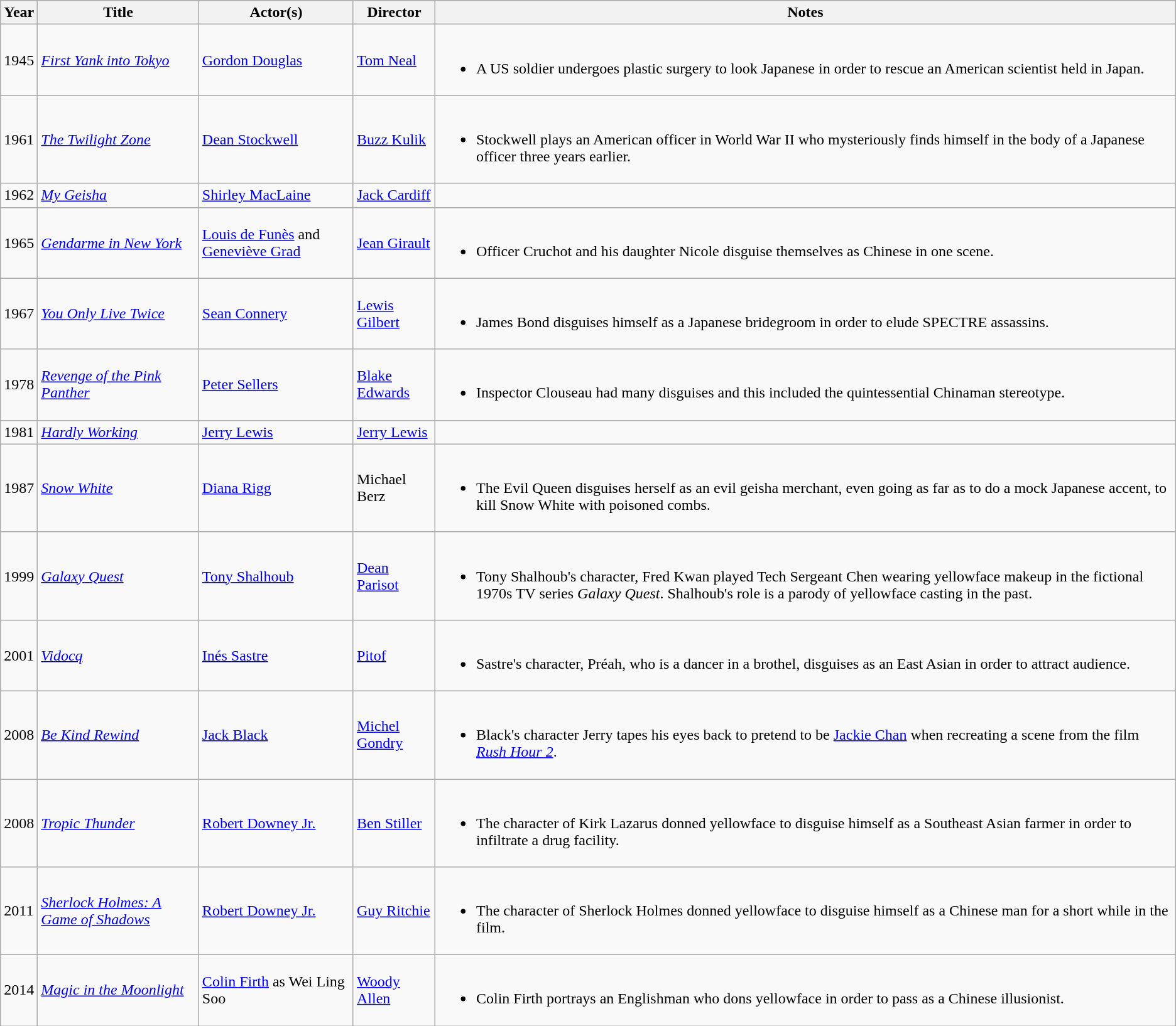<table class="wikitable sortable">
<tr>
<th>Year</th>
<th>Title</th>
<th>Actor(s)</th>
<th>Director</th>
<th>Notes</th>
</tr>
<tr>
<td>1945</td>
<td><em><a href='#'>First Yank into Tokyo</a></em></td>
<td><a href='#'>Gordon Douglas</a></td>
<td><a href='#'>Tom Neal</a></td>
<td><br><ul><li>A US soldier undergoes plastic surgery to look Japanese in order to rescue an American scientist held in Japan.</li></ul></td>
</tr>
<tr>
<td>1961</td>
<td><em><a href='#'>The Twilight Zone</a></em></td>
<td><a href='#'>Dean Stockwell</a></td>
<td><a href='#'>Buzz Kulik</a></td>
<td><br><ul><li>Stockwell plays an American officer in World War II who mysteriously finds himself in the body of a Japanese officer three years earlier.</li></ul></td>
</tr>
<tr>
<td>1962</td>
<td><em><a href='#'>My Geisha</a></em></td>
<td><a href='#'>Shirley MacLaine</a></td>
<td><a href='#'>Jack Cardiff</a></td>
<td></td>
</tr>
<tr>
<td>1965</td>
<td><em><a href='#'>Gendarme in New York</a></em></td>
<td><a href='#'>Louis de Funès</a> and <a href='#'>Geneviève Grad</a></td>
<td><a href='#'>Jean Girault</a></td>
<td><br><ul><li>Officer Cruchot and his daughter Nicole disguise themselves as Chinese in one scene.</li></ul></td>
</tr>
<tr>
<td>1967</td>
<td><em><a href='#'>You Only Live Twice</a></em></td>
<td><a href='#'>Sean Connery</a></td>
<td><a href='#'>Lewis Gilbert</a></td>
<td><br><ul><li>James Bond disguises himself as a Japanese bridegroom in order to elude SPECTRE assassins.</li></ul></td>
</tr>
<tr>
<td>1978</td>
<td><em><a href='#'>Revenge of the Pink Panther</a></em></td>
<td><a href='#'>Peter Sellers</a></td>
<td><a href='#'>Blake Edwards</a></td>
<td><br><ul><li>Inspector Clouseau had many disguises and this included the quintessential Chinaman stereotype.</li></ul></td>
</tr>
<tr>
<td>1981</td>
<td><em><a href='#'>Hardly Working</a></em></td>
<td><a href='#'>Jerry Lewis</a></td>
<td><a href='#'>Jerry Lewis</a></td>
<td></td>
</tr>
<tr>
<td>1987</td>
<td><em><a href='#'>Snow White</a></em></td>
<td><a href='#'>Diana Rigg</a></td>
<td>Michael Berz</td>
<td><br><ul><li>The Evil Queen disguises herself as an evil geisha merchant, even going as far as to do a mock Japanese accent, to kill Snow White with poisoned combs.</li></ul></td>
</tr>
<tr>
<td>1999</td>
<td><em><a href='#'>Galaxy Quest</a></em></td>
<td><a href='#'>Tony Shalhoub</a></td>
<td><a href='#'>Dean Parisot</a></td>
<td><br><ul><li>Tony Shalhoub's character, Fred Kwan played Tech Sergeant Chen wearing yellowface makeup in the fictional 1970s TV series <em>Galaxy Quest</em>. Shalhoub's role is a parody of yellowface casting in the past.</li></ul></td>
</tr>
<tr>
<td>2001</td>
<td><em><a href='#'>Vidocq</a></em></td>
<td><a href='#'>Inés Sastre</a></td>
<td><a href='#'>Pitof</a></td>
<td><br><ul><li>Sastre's character, Préah, who is a dancer in a brothel, disguises as an East Asian in order to attract audience.</li></ul></td>
</tr>
<tr>
<td>2008</td>
<td><em><a href='#'>Be Kind Rewind</a></em></td>
<td><a href='#'>Jack Black</a></td>
<td><a href='#'>Michel Gondry</a></td>
<td><br><ul><li>Black's character Jerry tapes his eyes back to pretend to be <a href='#'>Jackie Chan</a> when recreating a scene from the film <em><a href='#'>Rush Hour 2</a></em>.</li></ul></td>
</tr>
<tr>
<td>2008</td>
<td><em><a href='#'>Tropic Thunder</a></em></td>
<td><a href='#'>Robert Downey Jr.</a></td>
<td><a href='#'>Ben Stiller</a></td>
<td><br><ul><li>The character of Kirk Lazarus donned yellowface to disguise himself as a Southeast Asian farmer in order to infiltrate a drug facility.</li></ul></td>
</tr>
<tr>
<td>2011</td>
<td><em><a href='#'>Sherlock Holmes: A Game of Shadows</a></em></td>
<td><a href='#'>Robert Downey Jr.</a></td>
<td><a href='#'>Guy Ritchie</a></td>
<td><br><ul><li>The character of Sherlock Holmes donned yellowface to disguise himself as a Chinese man for a short while in the film.</li></ul></td>
</tr>
<tr>
<td>2014</td>
<td><em><a href='#'>Magic in the Moonlight</a></em></td>
<td><a href='#'>Colin Firth</a> as Wei Ling Soo</td>
<td><a href='#'>Woody Allen</a></td>
<td><br><ul><li>Colin Firth portrays an Englishman who dons yellowface in order to pass as a Chinese illusionist.</li></ul></td>
</tr>
</table>
